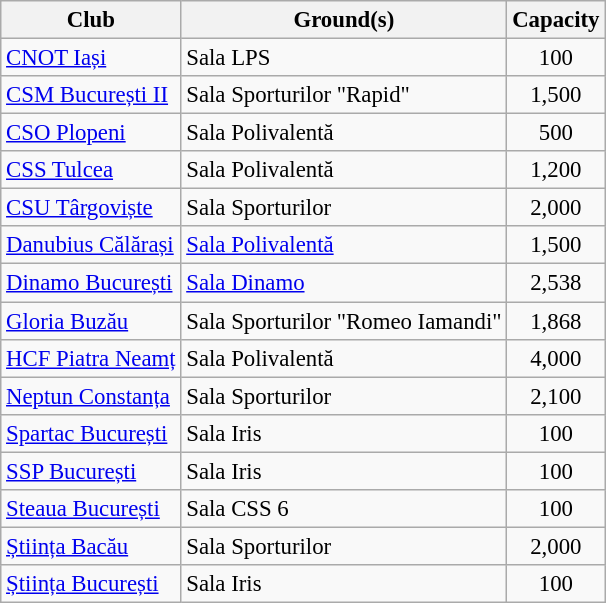<table class="wikitable sortable" style="font-size:95%;">
<tr>
<th>Club</th>
<th>Ground(s)</th>
<th>Capacity</th>
</tr>
<tr>
<td><a href='#'>CNOT Iași</a></td>
<td>Sala LPS</td>
<td align=center>100</td>
</tr>
<tr>
<td><a href='#'>CSM București II</a></td>
<td>Sala Sporturilor "Rapid"</td>
<td align=center>1,500</td>
</tr>
<tr>
<td><a href='#'>CSO Plopeni</a></td>
<td>Sala Polivalentă</td>
<td align=center>500</td>
</tr>
<tr>
<td><a href='#'>CSS Tulcea</a></td>
<td>Sala Polivalentă</td>
<td align=center>1,200</td>
</tr>
<tr>
<td><a href='#'>CSU Târgoviște</a></td>
<td>Sala Sporturilor</td>
<td align=center>2,000</td>
</tr>
<tr>
<td><a href='#'>Danubius Călărași</a></td>
<td><a href='#'>Sala Polivalentă</a></td>
<td align=center>1,500</td>
</tr>
<tr>
<td><a href='#'>Dinamo București</a></td>
<td><a href='#'>Sala Dinamo</a></td>
<td align=center>2,538</td>
</tr>
<tr>
<td><a href='#'>Gloria Buzău</a></td>
<td>Sala Sporturilor "Romeo Iamandi"</td>
<td align=center>1,868</td>
</tr>
<tr>
<td><a href='#'>HCF Piatra Neamț</a></td>
<td>Sala Polivalentă</td>
<td align=center>4,000</td>
</tr>
<tr>
<td><a href='#'>Neptun Constanța</a></td>
<td>Sala Sporturilor</td>
<td align=center>2,100</td>
</tr>
<tr>
<td><a href='#'>Spartac București</a></td>
<td>Sala Iris</td>
<td align=center>100</td>
</tr>
<tr>
<td><a href='#'>SSP București</a></td>
<td>Sala Iris</td>
<td align=center>100</td>
</tr>
<tr>
<td><a href='#'>Steaua București</a></td>
<td>Sala CSS 6</td>
<td align=center>100</td>
</tr>
<tr>
<td><a href='#'>Știința Bacău</a></td>
<td>Sala Sporturilor</td>
<td align=center>2,000</td>
</tr>
<tr>
<td><a href='#'>Știința București</a></td>
<td>Sala Iris</td>
<td align=center>100</td>
</tr>
</table>
